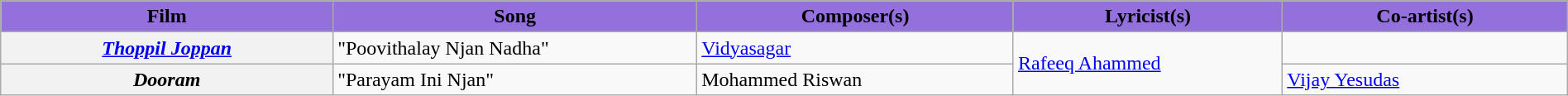<table class="wikitable plainrowheaders" width="100%" textcolor:#000;">
<tr style="background:#9370db; text-align:center;">
<td scope="col" width=21%><strong>Film</strong></td>
<td scope="col" width=23%><strong>Song</strong></td>
<td scope="col" width=20%><strong>Composer(s)</strong></td>
<td scope="col" width=17%><strong>Lyricist(s)</strong></td>
<td scope="col" width=18%><strong>Co-artist(s)</strong></td>
</tr>
<tr>
<th scope="row"><em><a href='#'>Thoppil Joppan</a></em></th>
<td>"Poovithalay Njan Nadha"</td>
<td><a href='#'>Vidyasagar</a></td>
<td rowspan="2"><a href='#'>Rafeeq Ahammed</a></td>
<td></td>
</tr>
<tr>
<th scope="row"><em>Dooram</em></th>
<td>"Parayam Ini Njan"</td>
<td>Mohammed Riswan</td>
<td><a href='#'>Vijay Yesudas</a></td>
</tr>
</table>
